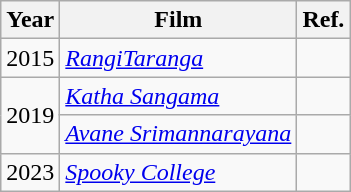<table class="wikitable sortable">
<tr>
<th>Year</th>
<th>Film</th>
<th>Ref.</th>
</tr>
<tr>
<td>2015</td>
<td><em><a href='#'>RangiTaranga</a></em></td>
<td><br></td>
</tr>
<tr>
<td rowspan="2">2019</td>
<td><em><a href='#'>Katha Sangama</a></em></td>
<td></td>
</tr>
<tr>
<td><em><a href='#'>Avane Srimannarayana</a></em></td>
<td></td>
</tr>
<tr>
<td>2023</td>
<td><em><a href='#'>Spooky College</a></em></td>
<td></td>
</tr>
</table>
